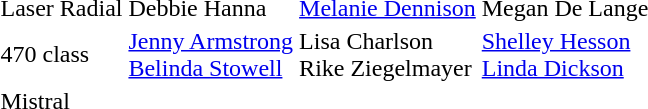<table>
<tr>
<td>Laser Radial</td>
<td> Debbie Hanna</td>
<td> <a href='#'>Melanie Dennison</a></td>
<td> Megan De Lange</td>
</tr>
<tr>
<td>470 class</td>
<td> <a href='#'>Jenny Armstrong</a><br> <a href='#'>Belinda Stowell</a></td>
<td> Lisa Charlson<br> Rike Ziegelmayer</td>
<td> <a href='#'>Shelley Hesson</a><br> <a href='#'>Linda Dickson</a></td>
</tr>
<tr>
<td>Mistral</td>
<td></td>
<td></td>
<td></td>
</tr>
</table>
